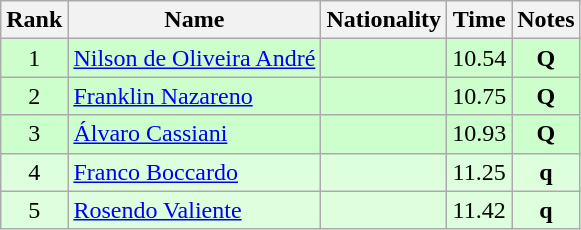<table class="wikitable sortable" style="text-align:center">
<tr>
<th>Rank</th>
<th>Name</th>
<th>Nationality</th>
<th>Time</th>
<th>Notes</th>
</tr>
<tr bgcolor=ccffcc>
<td align=center>1</td>
<td align=left><a href='#'>Nilson de Oliveira André</a></td>
<td align=left></td>
<td>10.54</td>
<td><strong>Q</strong></td>
</tr>
<tr bgcolor=ccffcc>
<td align=center>2</td>
<td align=left><a href='#'>Franklin Nazareno</a></td>
<td align=left></td>
<td>10.75</td>
<td><strong>Q</strong></td>
</tr>
<tr bgcolor=ccffcc>
<td align=center>3</td>
<td align=left><a href='#'>Álvaro Cassiani</a></td>
<td align=left></td>
<td>10.93</td>
<td><strong>Q</strong></td>
</tr>
<tr bgcolor=ddffdd>
<td align=center>4</td>
<td align=left><a href='#'>Franco Boccardo</a></td>
<td align=left></td>
<td>11.25</td>
<td><strong>q</strong></td>
</tr>
<tr bgcolor=ddffdd>
<td align=center>5</td>
<td align=left><a href='#'>Rosendo Valiente</a></td>
<td align=left></td>
<td>11.42</td>
<td><strong>q</strong></td>
</tr>
</table>
